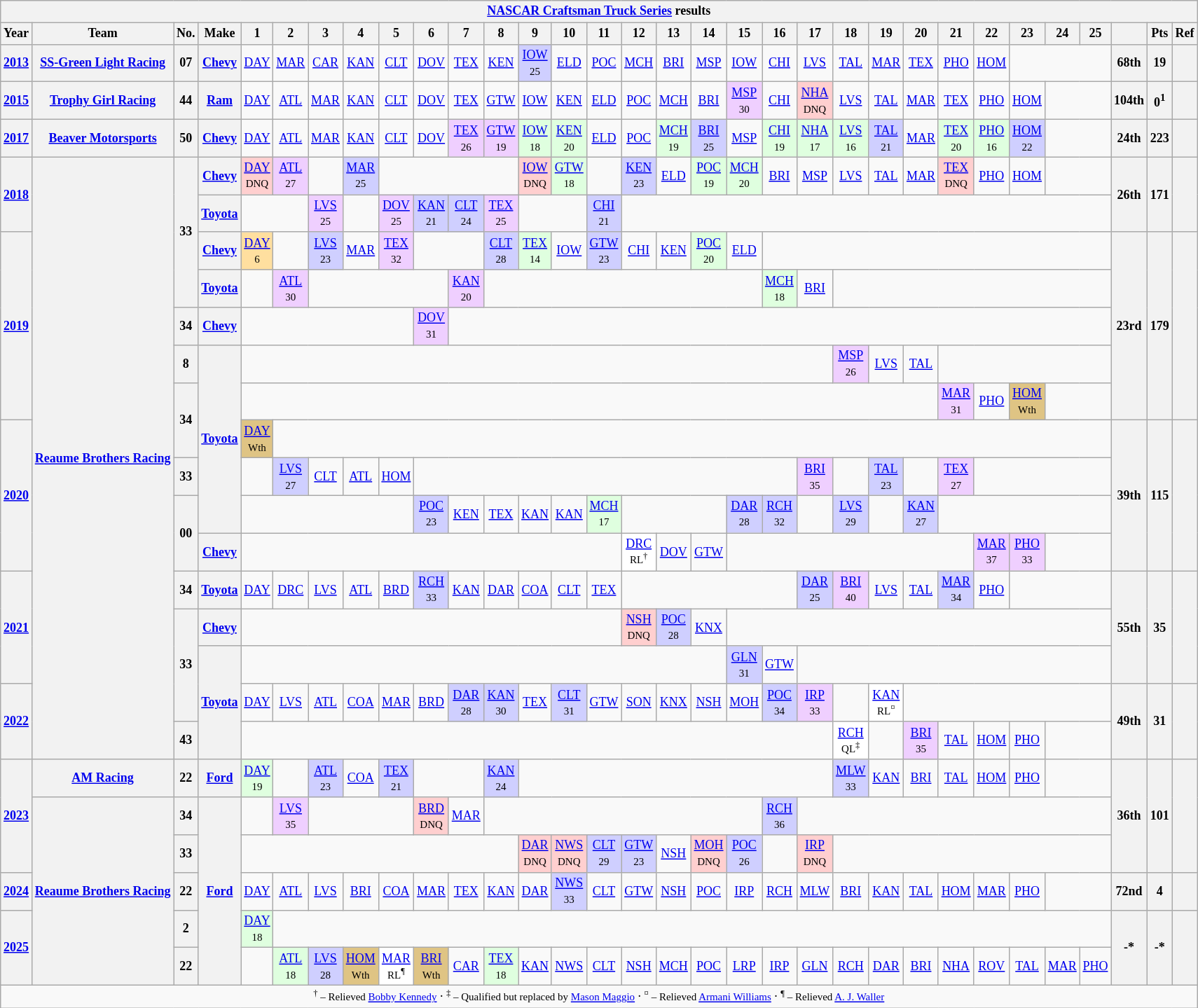<table class="wikitable" style="text-align:center; font-size:75%">
<tr>
<th colspan=32><a href='#'>NASCAR Craftsman Truck Series</a> results</th>
</tr>
<tr>
<th>Year</th>
<th>Team</th>
<th>No.</th>
<th>Make</th>
<th>1</th>
<th>2</th>
<th>3</th>
<th>4</th>
<th>5</th>
<th>6</th>
<th>7</th>
<th>8</th>
<th>9</th>
<th>10</th>
<th>11</th>
<th>12</th>
<th>13</th>
<th>14</th>
<th>15</th>
<th>16</th>
<th>17</th>
<th>18</th>
<th>19</th>
<th>20</th>
<th>21</th>
<th>22</th>
<th>23</th>
<th>24</th>
<th>25</th>
<th></th>
<th>Pts</th>
<th>Ref</th>
</tr>
<tr>
<th><a href='#'>2013</a></th>
<th><a href='#'>SS-Green Light Racing</a></th>
<th>07</th>
<th><a href='#'>Chevy</a></th>
<td><a href='#'>DAY</a></td>
<td><a href='#'>MAR</a></td>
<td><a href='#'>CAR</a></td>
<td><a href='#'>KAN</a></td>
<td><a href='#'>CLT</a></td>
<td><a href='#'>DOV</a></td>
<td><a href='#'>TEX</a></td>
<td><a href='#'>KEN</a></td>
<td style="background:#CFCFFF;"><a href='#'>IOW</a><br><small>25</small></td>
<td><a href='#'>ELD</a></td>
<td><a href='#'>POC</a></td>
<td><a href='#'>MCH</a></td>
<td><a href='#'>BRI</a></td>
<td><a href='#'>MSP</a></td>
<td><a href='#'>IOW</a></td>
<td><a href='#'>CHI</a></td>
<td><a href='#'>LVS</a></td>
<td><a href='#'>TAL</a></td>
<td><a href='#'>MAR</a></td>
<td><a href='#'>TEX</a></td>
<td><a href='#'>PHO</a></td>
<td><a href='#'>HOM</a></td>
<td colspan=3></td>
<th>68th</th>
<th>19</th>
<th></th>
</tr>
<tr>
<th><a href='#'>2015</a></th>
<th><a href='#'>Trophy Girl Racing</a></th>
<th>44</th>
<th><a href='#'>Ram</a></th>
<td><a href='#'>DAY</a></td>
<td><a href='#'>ATL</a></td>
<td><a href='#'>MAR</a></td>
<td><a href='#'>KAN</a></td>
<td><a href='#'>CLT</a></td>
<td><a href='#'>DOV</a></td>
<td><a href='#'>TEX</a></td>
<td><a href='#'>GTW</a></td>
<td><a href='#'>IOW</a></td>
<td><a href='#'>KEN</a></td>
<td><a href='#'>ELD</a></td>
<td><a href='#'>POC</a></td>
<td><a href='#'>MCH</a></td>
<td><a href='#'>BRI</a></td>
<td style="background:#EFCFFF;"><a href='#'>MSP</a><br><small>30</small></td>
<td><a href='#'>CHI</a></td>
<td style="background:#FFCFCF;"><a href='#'>NHA</a><br><small>DNQ</small></td>
<td><a href='#'>LVS</a></td>
<td><a href='#'>TAL</a></td>
<td><a href='#'>MAR</a></td>
<td><a href='#'>TEX</a></td>
<td><a href='#'>PHO</a></td>
<td><a href='#'>HOM</a></td>
<td colspan=2></td>
<th>104th</th>
<th>0<sup>1</sup></th>
<th></th>
</tr>
<tr>
<th><a href='#'>2017</a></th>
<th><a href='#'>Beaver Motorsports</a></th>
<th>50</th>
<th><a href='#'>Chevy</a></th>
<td><a href='#'>DAY</a></td>
<td><a href='#'>ATL</a></td>
<td><a href='#'>MAR</a></td>
<td><a href='#'>KAN</a></td>
<td><a href='#'>CLT</a></td>
<td><a href='#'>DOV</a></td>
<td style="background:#EFCFFF;"><a href='#'>TEX</a><br><small>26</small></td>
<td style="background:#EFCFFF;"><a href='#'>GTW</a><br><small>19</small></td>
<td style="background:#DFFFDF;"><a href='#'>IOW</a><br><small>18</small></td>
<td style="background:#DFFFDF;"><a href='#'>KEN</a><br><small>20</small></td>
<td><a href='#'>ELD</a></td>
<td><a href='#'>POC</a></td>
<td style="background:#DFFFDF;"><a href='#'>MCH</a><br><small>19</small></td>
<td style="background:#CFCFFF;"><a href='#'>BRI</a><br><small>25</small></td>
<td><a href='#'>MSP</a></td>
<td style="background:#DFFFDF;"><a href='#'>CHI</a><br><small>19</small></td>
<td style="background:#DFFFDF;"><a href='#'>NHA</a><br><small>17</small></td>
<td style="background:#DFFFDF;"><a href='#'>LVS</a><br><small>16</small></td>
<td style="background:#CFCFFF;"><a href='#'>TAL</a><br><small>21</small></td>
<td><a href='#'>MAR</a></td>
<td style="background:#DFFFDF;"><a href='#'>TEX</a><br><small>20</small></td>
<td style="background:#DFFFDF;"><a href='#'>PHO</a><br><small>16</small></td>
<td style="background:#CFCFFF;"><a href='#'>HOM</a><br><small>22</small></td>
<td colspan=2></td>
<th>24th</th>
<th>223</th>
<th></th>
</tr>
<tr>
<th rowspan=2><a href='#'>2018</a></th>
<th rowspan=16><a href='#'>Reaume Brothers Racing</a></th>
<th rowspan=4>33</th>
<th><a href='#'>Chevy</a></th>
<td style="background:#FFCFCF;"><a href='#'>DAY</a><br><small>DNQ</small></td>
<td style="background:#EFCFFF;"><a href='#'>ATL</a><br><small>27</small></td>
<td></td>
<td style="background:#CFCFFF;"><a href='#'>MAR</a><br><small>25</small></td>
<td colspan=4></td>
<td style="background:#FFCFCF;"><a href='#'>IOW</a><br><small>DNQ</small></td>
<td style="background:#DFFFDF;"><a href='#'>GTW</a><br><small>18</small></td>
<td></td>
<td style="background:#CFCFFF;"><a href='#'>KEN</a><br><small>23</small></td>
<td><a href='#'>ELD</a></td>
<td style="background:#DFFFDF;"><a href='#'>POC</a><br><small>19</small></td>
<td style="background:#DFFFDF;"><a href='#'>MCH</a><br><small>20</small></td>
<td><a href='#'>BRI</a></td>
<td><a href='#'>MSP</a></td>
<td><a href='#'>LVS</a></td>
<td><a href='#'>TAL</a></td>
<td><a href='#'>MAR</a></td>
<td style="background:#FFCFCF;"><a href='#'>TEX</a><br><small>DNQ</small></td>
<td><a href='#'>PHO</a></td>
<td><a href='#'>HOM</a></td>
<td colspan=2></td>
<th rowspan=2>26th</th>
<th rowspan=2>171</th>
<th rowspan=2></th>
</tr>
<tr>
<th><a href='#'>Toyota</a></th>
<td colspan=2></td>
<td style="background:#EFCFFF;"><a href='#'>LVS</a><br><small>25</small></td>
<td></td>
<td style="background:#EFCFFF;"><a href='#'>DOV</a><br><small>25</small></td>
<td style="background:#CFCFFF;"><a href='#'>KAN</a><br><small>21</small></td>
<td style="background:#CFCFFF;"><a href='#'>CLT</a><br><small>24</small></td>
<td style="background:#EFCFFF;"><a href='#'>TEX</a><br><small>25</small></td>
<td colspan=2></td>
<td style="background:#CFCFFF;"><a href='#'>CHI</a><br><small>21</small></td>
<td colspan=14></td>
</tr>
<tr>
<th rowspan=5><a href='#'>2019</a></th>
<th><a href='#'>Chevy</a></th>
<td style="background:#FFDF9F;"><a href='#'>DAY</a><br><small>6</small></td>
<td></td>
<td style="background:#CFCFFF;"><a href='#'>LVS</a><br><small>23</small></td>
<td><a href='#'>MAR</a></td>
<td style="background:#EFCFFF;"><a href='#'>TEX</a><br><small>32</small></td>
<td colspan=2></td>
<td style="background:#CFCFFF;"><a href='#'>CLT</a><br><small>28</small></td>
<td style="background:#DFFFDF;"><a href='#'>TEX</a><br><small>14</small></td>
<td><a href='#'>IOW</a></td>
<td style="background:#CFCFFF;"><a href='#'>GTW</a><br><small>23</small></td>
<td><a href='#'>CHI</a></td>
<td><a href='#'>KEN</a></td>
<td style="background:#DFFFDF;"><a href='#'>POC</a><br><small>20</small></td>
<td><a href='#'>ELD</a></td>
<td colspan=10></td>
<th rowspan=5>23rd</th>
<th rowspan=5>179</th>
<th rowspan=5></th>
</tr>
<tr>
<th><a href='#'>Toyota</a></th>
<td></td>
<td style="background:#EFCFFF;"><a href='#'>ATL</a><br><small>30</small></td>
<td colspan=4></td>
<td style="background:#EFCFFF;"><a href='#'>KAN</a><br><small>20</small></td>
<td colspan=8></td>
<td style="background:#DFFFDF;"><a href='#'>MCH</a><br><small>18</small></td>
<td><a href='#'>BRI</a></td>
<td colspan=8></td>
</tr>
<tr>
<th>34</th>
<th><a href='#'>Chevy</a></th>
<td colspan=5></td>
<td style="background:#EFCFFF;"><a href='#'>DOV</a><br><small>31</small></td>
<td colspan=19></td>
</tr>
<tr>
<th>8</th>
<th rowspan=5><a href='#'>Toyota</a></th>
<td colspan=17></td>
<td style="background:#EFCFFF;"><a href='#'>MSP</a><br><small>26</small></td>
<td><a href='#'>LVS</a></td>
<td><a href='#'>TAL</a></td>
<td colspan=5></td>
</tr>
<tr>
<th rowspan=2>34</th>
<td colspan=20></td>
<td style="background:#EFCFFF;"><a href='#'>MAR</a><br><small>31</small></td>
<td><a href='#'>PHO</a></td>
<td style="background:#DFC484"><a href='#'>HOM</a><br><small>Wth</small></td>
<td colspan=2></td>
</tr>
<tr>
<th rowspan=4><a href='#'>2020</a></th>
<td style="background:#DFC484;"><a href='#'>DAY</a><br><small>Wth</small></td>
<td colspan=24></td>
<th rowspan=4>39th</th>
<th rowspan=4>115</th>
<th rowspan=4></th>
</tr>
<tr>
<th>33</th>
<td></td>
<td style="background:#CFCFFF;"><a href='#'>LVS</a><br><small>27</small></td>
<td><a href='#'>CLT</a></td>
<td><a href='#'>ATL</a></td>
<td><a href='#'>HOM</a></td>
<td colspan=11></td>
<td style="background:#EFCFFF;"><a href='#'>BRI</a><br><small>35</small></td>
<td></td>
<td style="background:#CFCFFF;"><a href='#'>TAL</a><br><small>23</small></td>
<td></td>
<td style="background:#EFCFFF;"><a href='#'>TEX</a><br><small>27</small></td>
<td colspan=4></td>
</tr>
<tr>
<th rowspan=2>00</th>
<td colspan=5></td>
<td style="background:#CFCFFF;"><a href='#'>POC</a><br><small>23</small></td>
<td><a href='#'>KEN</a></td>
<td><a href='#'>TEX</a></td>
<td><a href='#'>KAN</a></td>
<td><a href='#'>KAN</a></td>
<td style="background:#DFFFDF;"><a href='#'>MCH</a><br><small>17</small></td>
<td colspan=3></td>
<td style="background:#CFCFFF;"><a href='#'>DAR</a><br><small>28</small></td>
<td style="background:#CFCFFF;"><a href='#'>RCH</a><br><small>32</small></td>
<td></td>
<td style="background:#CFCFFF;"><a href='#'>LVS</a><br><small>29</small></td>
<td></td>
<td style="background:#CFCFFF;"><a href='#'>KAN</a><br><small>27</small></td>
<td colspan=5></td>
</tr>
<tr>
<th><a href='#'>Chevy</a></th>
<td colspan=11></td>
<td style="background:#FFFFFF;"><a href='#'>DRC</a><br><small>RL<sup>†</sup></small></td>
<td><a href='#'>DOV</a></td>
<td><a href='#'>GTW</a></td>
<td colspan=7></td>
<td style="background:#EFCFFF;"><a href='#'>MAR</a><br><small>37</small></td>
<td style="background:#EFCFFF;"><a href='#'>PHO</a><br><small>33</small></td>
<td colspan=2></td>
</tr>
<tr>
<th rowspan=3><a href='#'>2021</a></th>
<th>34</th>
<th><a href='#'>Toyota</a></th>
<td><a href='#'>DAY</a></td>
<td><a href='#'>DRC</a></td>
<td><a href='#'>LVS</a></td>
<td><a href='#'>ATL</a></td>
<td><a href='#'>BRD</a></td>
<td style="background:#CFCFFF;"><a href='#'>RCH</a><br><small>33</small></td>
<td><a href='#'>KAN</a></td>
<td><a href='#'>DAR</a></td>
<td><a href='#'>COA</a></td>
<td><a href='#'>CLT</a></td>
<td><a href='#'>TEX</a></td>
<td colspan=5></td>
<td style="background:#CFCFFF;"><a href='#'>DAR</a><br><small>25</small></td>
<td style="background:#EFCFFF;"><a href='#'>BRI</a><br><small>40</small></td>
<td><a href='#'>LVS</a></td>
<td><a href='#'>TAL</a></td>
<td style="background:#CFCFFF;"><a href='#'>MAR</a><br><small>34</small></td>
<td><a href='#'>PHO</a></td>
<td colspan=3></td>
<th rowspan=3>55th</th>
<th rowspan=3>35</th>
<th rowspan=3></th>
</tr>
<tr>
<th rowspan=3>33</th>
<th><a href='#'>Chevy</a></th>
<td colspan=11></td>
<td style="background:#FFCFCF;"><a href='#'>NSH</a><br><small>DNQ</small></td>
<td style="background:#CFCFFF;"><a href='#'>POC</a><br><small>28</small></td>
<td><a href='#'>KNX</a></td>
<td colspan=11></td>
</tr>
<tr>
<th rowspan=3><a href='#'>Toyota</a></th>
<td colspan=14></td>
<td style="background:#CFCFFF;"><a href='#'>GLN</a><br><small>31</small></td>
<td><a href='#'>GTW</a></td>
<td colspan=9></td>
</tr>
<tr>
<th rowspan=2><a href='#'>2022</a></th>
<td><a href='#'>DAY</a></td>
<td><a href='#'>LVS</a></td>
<td><a href='#'>ATL</a></td>
<td><a href='#'>COA</a></td>
<td><a href='#'>MAR</a></td>
<td><a href='#'>BRD</a></td>
<td style="background:#CFCFFF;"><a href='#'>DAR</a><br><small>28</small></td>
<td style="background:#CFCFFF;"><a href='#'>KAN</a><br><small>30</small></td>
<td><a href='#'>TEX</a></td>
<td style="background:#CFCFFF;"><a href='#'>CLT</a><br><small>31</small></td>
<td><a href='#'>GTW</a></td>
<td><a href='#'>SON</a></td>
<td><a href='#'>KNX</a></td>
<td><a href='#'>NSH</a></td>
<td><a href='#'>MOH</a></td>
<td style="background:#CFCFFF;"><a href='#'>POC</a><br><small>34</small></td>
<td style="background:#EFCFFF;"><a href='#'>IRP</a><br><small>33</small></td>
<td></td>
<td style="background:#FFFFFF;"><a href='#'>KAN</a><br><small>RL<sup>¤</sup></small></td>
<td colspan=6></td>
<th rowspan=2>49th</th>
<th rowspan=2>31</th>
<th rowspan=2></th>
</tr>
<tr>
<th>43</th>
<td colspan=17></td>
<td style="background:#FFFFFF;"><a href='#'>RCH</a><br><small>QL<sup>‡</sup></small></td>
<td></td>
<td style="background:#EFCFFF;"><a href='#'>BRI</a><br><small>35</small></td>
<td><a href='#'>TAL</a></td>
<td><a href='#'>HOM</a></td>
<td><a href='#'>PHO</a></td>
<td colspan=2></td>
</tr>
<tr>
<th rowspan=3><a href='#'>2023</a></th>
<th><a href='#'>AM Racing</a></th>
<th>22</th>
<th><a href='#'>Ford</a></th>
<td style="background:#DFFFDF;"><a href='#'>DAY</a><br><small>19</small></td>
<td></td>
<td style="background:#CFCFFF;"><a href='#'>ATL</a><br><small>23</small></td>
<td><a href='#'>COA</a></td>
<td style="background:#CFCFFF;"><a href='#'>TEX</a><br><small>21</small></td>
<td colspan=2></td>
<td style="background:#CFCFFF;"><a href='#'>KAN</a><br><small>24</small></td>
<td colspan=9></td>
<td style="background:#CFCFFF;"><a href='#'>MLW</a><br><small>33</small></td>
<td><a href='#'>KAN</a></td>
<td><a href='#'>BRI</a></td>
<td><a href='#'>TAL</a></td>
<td><a href='#'>HOM</a></td>
<td><a href='#'>PHO</a></td>
<td colspan=2></td>
<th rowspan=3>36th</th>
<th rowspan=3>101</th>
<th rowspan=3></th>
</tr>
<tr>
<th rowspan=5><a href='#'>Reaume Brothers Racing</a></th>
<th>34</th>
<th rowspan=5><a href='#'>Ford</a></th>
<td></td>
<td style="background:#EFCFFF;"><a href='#'>LVS</a><br><small>35</small></td>
<td colspan=3></td>
<td style="background:#FFCFCF;"><a href='#'>BRD</a><br><small>DNQ</small></td>
<td><a href='#'>MAR</a></td>
<td colspan=8></td>
<td style="background:#CFCFFF;"><a href='#'>RCH</a><br><small>36</small></td>
<td colspan=9></td>
</tr>
<tr>
<th>33</th>
<td colspan=8></td>
<td style="background:#FFCFCF;"><a href='#'>DAR</a><br><small>DNQ</small></td>
<td style="background:#FFCFCF;"><a href='#'>NWS</a><br><small>DNQ</small></td>
<td style="background:#CFCFFF;"><a href='#'>CLT</a><br><small>29</small></td>
<td style="background:#CFCFFF;"><a href='#'>GTW</a><br><small>23</small></td>
<td><a href='#'>NSH</a></td>
<td style="background:#FFCFCF;"><a href='#'>MOH</a><br><small>DNQ</small></td>
<td style="background:#CFCFFF;"><a href='#'>POC</a><br><small>26</small></td>
<td></td>
<td style="background:#FFCFCF;"><a href='#'>IRP</a><br><small>DNQ</small></td>
<td colspan=8></td>
</tr>
<tr>
<th><a href='#'>2024</a></th>
<th>22</th>
<td><a href='#'>DAY</a></td>
<td><a href='#'>ATL</a></td>
<td><a href='#'>LVS</a></td>
<td><a href='#'>BRI</a></td>
<td><a href='#'>COA</a></td>
<td><a href='#'>MAR</a></td>
<td><a href='#'>TEX</a></td>
<td><a href='#'>KAN</a></td>
<td><a href='#'>DAR</a></td>
<td style="background:#CFCFFF;"><a href='#'>NWS</a><br><small>33</small></td>
<td><a href='#'>CLT</a></td>
<td><a href='#'>GTW</a></td>
<td><a href='#'>NSH</a></td>
<td><a href='#'>POC</a></td>
<td><a href='#'>IRP</a></td>
<td><a href='#'>RCH</a></td>
<td><a href='#'>MLW</a></td>
<td><a href='#'>BRI</a></td>
<td><a href='#'>KAN</a></td>
<td><a href='#'>TAL</a></td>
<td><a href='#'>HOM</a></td>
<td><a href='#'>MAR</a></td>
<td><a href='#'>PHO</a></td>
<td colspan=2></td>
<th>72nd</th>
<th>4</th>
<th></th>
</tr>
<tr>
<th rowspan=2><a href='#'>2025</a></th>
<th>2</th>
<td style="background:#DFFFDF;"><a href='#'>DAY</a><br><small>18</small></td>
<td colspan=24></td>
<th rowspan=2>-*</th>
<th rowspan=2>-*</th>
<th rowspan=2></th>
</tr>
<tr>
<th>22</th>
<td></td>
<td style="background:#DFFFDF;"><a href='#'>ATL</a><br><small>18</small></td>
<td style="background:#CFCFFF;"><a href='#'>LVS</a><br><small>28</small></td>
<td style="background:#DFC484;"><a href='#'>HOM</a><br><small>Wth</small></td>
<td style="background:#FFFFFF;"><a href='#'>MAR</a><br><small>RL<sup>¶</sup></small></td>
<td style="background:#DFC484;"><a href='#'>BRI</a><br><small>Wth</small></td>
<td><a href='#'>CAR</a></td>
<td style="background:#DFFFDF;"><a href='#'>TEX</a><br><small>18</small></td>
<td><a href='#'>KAN</a></td>
<td><a href='#'>NWS</a></td>
<td><a href='#'>CLT</a></td>
<td><a href='#'>NSH</a></td>
<td><a href='#'>MCH</a></td>
<td><a href='#'>POC</a></td>
<td><a href='#'>LRP</a></td>
<td><a href='#'>IRP</a></td>
<td><a href='#'>GLN</a></td>
<td><a href='#'>RCH</a></td>
<td><a href='#'>DAR</a></td>
<td><a href='#'>BRI</a></td>
<td><a href='#'>NHA</a></td>
<td><a href='#'>ROV</a></td>
<td><a href='#'>TAL</a></td>
<td><a href='#'>MAR</a></td>
<td><a href='#'>PHO</a></td>
</tr>
<tr>
<td colspan=43><small><sup>†</sup> – Relieved <a href='#'>Bobby Kennedy</a></small> · <small><sup>‡</sup> – Qualified but replaced by <a href='#'>Mason Maggio</a></small> · <small><sup>¤</sup> – Relieved <a href='#'>Armani Williams</a></small> · <small><sup>¶</sup> – Relieved <a href='#'>A. J. Waller</a></small></td>
</tr>
</table>
